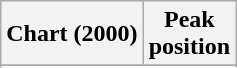<table class="wikitable sortable plainrowheaders">
<tr>
<th scope="col">Chart (2000)</th>
<th scope="col">Peak<br>position</th>
</tr>
<tr>
</tr>
<tr>
</tr>
</table>
